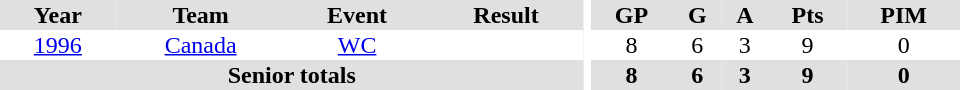<table border="0" cellpadding="1" cellspacing="0" ID="Table3" style="text-align:center; width:40em">
<tr bgcolor="#e0e0e0">
<th>Year</th>
<th>Team</th>
<th>Event</th>
<th>Result</th>
<th rowspan="99" bgcolor="#ffffff"></th>
<th>GP</th>
<th>G</th>
<th>A</th>
<th>Pts</th>
<th>PIM</th>
</tr>
<tr>
<td><a href='#'>1996</a></td>
<td><a href='#'>Canada</a></td>
<td><a href='#'>WC</a></td>
<td></td>
<td>8</td>
<td>6</td>
<td>3</td>
<td>9</td>
<td>0</td>
</tr>
<tr bgcolor="#e0e0e0">
<th colspan="4">Senior totals</th>
<th>8</th>
<th>6</th>
<th>3</th>
<th>9</th>
<th>0</th>
</tr>
</table>
